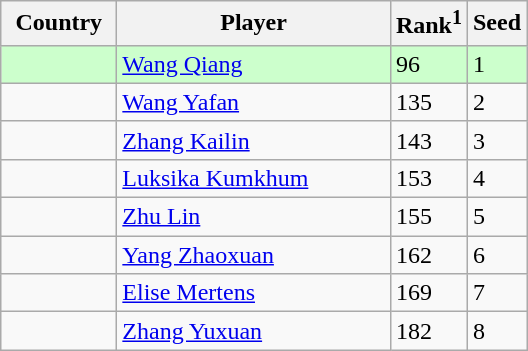<table class="sortable wikitable">
<tr>
<th width="70">Country</th>
<th width="175">Player</th>
<th>Rank<sup>1</sup></th>
<th>Seed</th>
</tr>
<tr style="background:#cfc;">
<td></td>
<td><a href='#'>Wang Qiang</a></td>
<td>96</td>
<td>1</td>
</tr>
<tr>
<td></td>
<td><a href='#'>Wang Yafan</a></td>
<td>135</td>
<td>2</td>
</tr>
<tr>
<td></td>
<td><a href='#'>Zhang Kailin</a></td>
<td>143</td>
<td>3</td>
</tr>
<tr>
<td></td>
<td><a href='#'>Luksika Kumkhum</a></td>
<td>153</td>
<td>4</td>
</tr>
<tr>
<td></td>
<td><a href='#'>Zhu Lin</a></td>
<td>155</td>
<td>5</td>
</tr>
<tr>
<td></td>
<td><a href='#'>Yang Zhaoxuan</a></td>
<td>162</td>
<td>6</td>
</tr>
<tr>
<td></td>
<td><a href='#'>Elise Mertens</a></td>
<td>169</td>
<td>7</td>
</tr>
<tr>
<td></td>
<td><a href='#'>Zhang Yuxuan</a></td>
<td>182</td>
<td>8</td>
</tr>
</table>
